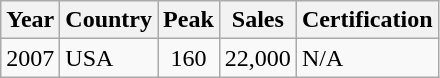<table class="wikitable">
<tr>
<th>Year</th>
<th>Country</th>
<th>Peak</th>
<th>Sales</th>
<th>Certification</th>
</tr>
<tr>
<td>2007</td>
<td>USA</td>
<td align="center">160</td>
<td>22,000</td>
<td>N/A</td>
</tr>
</table>
